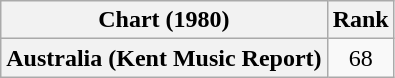<table class="wikitable plainrowheaders">
<tr>
<th>Chart (1980)</th>
<th>Rank</th>
</tr>
<tr>
<th scope="row">Australia (Kent Music Report)</th>
<td style="text-align:center;">68</td>
</tr>
</table>
